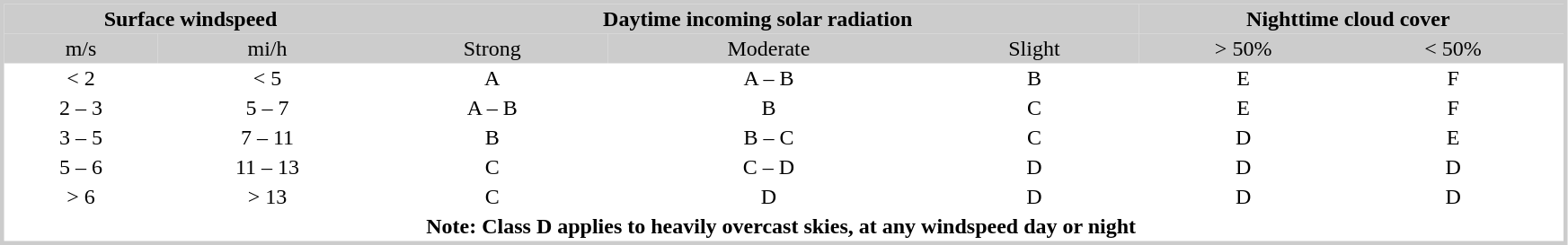<table cellpadding="2" cellspacing="0" width="92%" style="border:3px solid #cccccc;">
<tr bgcolor="#cccccc">
<th colspan="2" width="24%">Surface windspeed</th>
<th colspan="3" width="49%">Daytime incoming solar radiation</th>
<th colspan="2" width="27%">Nighttime cloud cover</th>
<th></th>
</tr>
<tr bgcolor="#cccccc">
<td align=center>m/s</td>
<td align=center>mi/h</td>
<td align=center>Strong</td>
<td align=center>Moderate</td>
<td align=center>Slight</td>
<td align=center>> 50%</td>
<td align=center>< 50%</td>
<td></td>
</tr>
<tr>
<td align=center>< 2</td>
<td align=center>< 5</td>
<td align=center>A</td>
<td align=center>A – B</td>
<td align=center>B</td>
<td align=center>E</td>
<td align=center>F</td>
<td></td>
</tr>
<tr>
<td align=center>2 – 3</td>
<td align=center>5 – 7</td>
<td align=center>A – B</td>
<td align=center>B</td>
<td align=center>C</td>
<td align=center>E</td>
<td align=center>F</td>
<td></td>
</tr>
<tr>
<td align=center>3 – 5</td>
<td align=center>7 – 11</td>
<td align=center>B</td>
<td align=center>B – C</td>
<td align=center>C</td>
<td align=center>D</td>
<td align=center>E</td>
<td></td>
</tr>
<tr>
<td align=center>5 – 6</td>
<td align=center>11 – 13</td>
<td align=center>C</td>
<td align=center>C – D</td>
<td align=center>D</td>
<td align=center>D</td>
<td align=center>D</td>
<td></td>
</tr>
<tr>
<td align=center>> 6</td>
<td align=center>> 13</td>
<td align=center>C</td>
<td align=center>D</td>
<td align=center>D</td>
<td align=center>D</td>
<td align=center>D</td>
<td></td>
</tr>
<tr>
<th colspan="7">Note: Class D applies to heavily overcast skies, at any windspeed day or night</th>
<th></th>
</tr>
</table>
